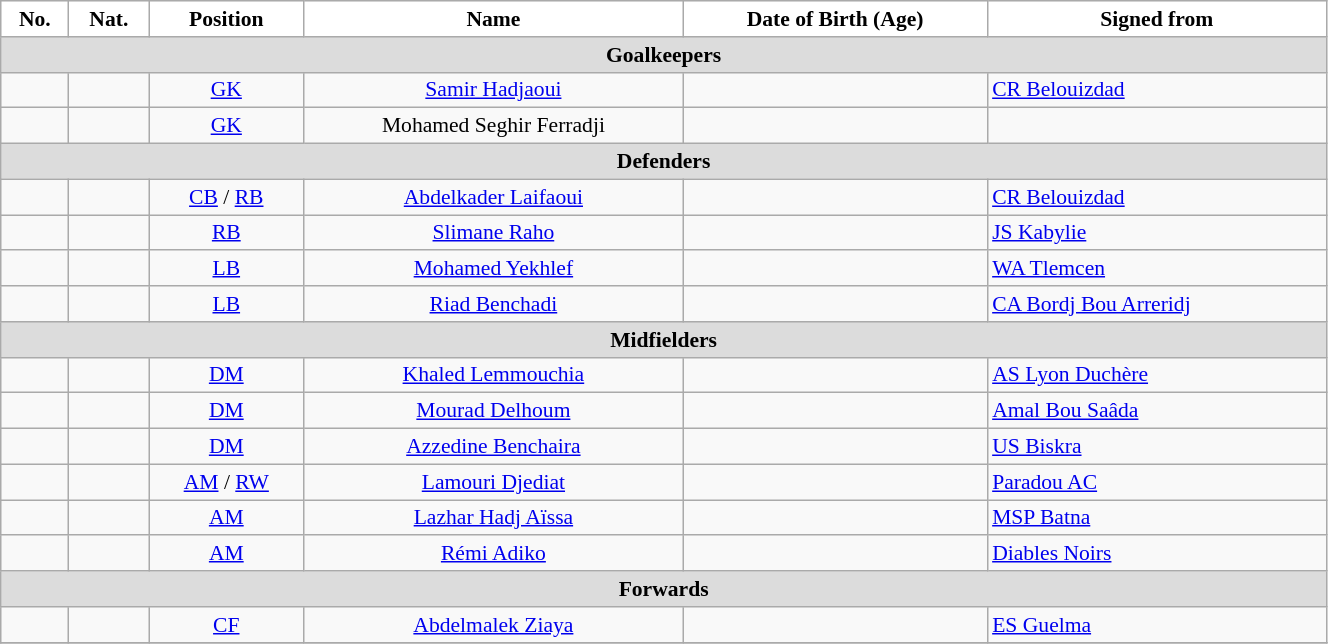<table class="wikitable" style="text-align:center; font-size:90%; width:70%">
<tr>
<th style="background:white; color:black; text-align:center;">No.</th>
<th style="background:white; color:black; text-align:center;">Nat.</th>
<th style="background:white; color:black; text-align:center;">Position</th>
<th style="background:white; color:black; text-align:center;">Name</th>
<th style="background:white; color:black; text-align:center;">Date of Birth (Age)</th>
<th style="background:white; color:black; text-align:center;">Signed from</th>
</tr>
<tr>
<th colspan=10 style="background:#DCDCDC; text-align:center;">Goalkeepers</th>
</tr>
<tr>
<td></td>
<td></td>
<td><a href='#'>GK</a></td>
<td><a href='#'>Samir Hadjaoui</a></td>
<td></td>
<td style="text-align:left"> <a href='#'>CR Belouizdad</a></td>
</tr>
<tr>
<td></td>
<td></td>
<td><a href='#'>GK</a></td>
<td>Mohamed Seghir Ferradji</td>
<td></td>
<td style="text-align:left"></td>
</tr>
<tr>
<th colspan=10 style="background:#DCDCDC; text-align:center;">Defenders</th>
</tr>
<tr>
<td></td>
<td></td>
<td><a href='#'>CB</a> / <a href='#'>RB</a></td>
<td><a href='#'>Abdelkader Laifaoui</a></td>
<td></td>
<td style="text-align:left"> <a href='#'>CR Belouizdad</a></td>
</tr>
<tr>
<td></td>
<td></td>
<td><a href='#'>RB</a></td>
<td><a href='#'>Slimane Raho</a></td>
<td></td>
<td style="text-align:left"> <a href='#'>JS Kabylie</a></td>
</tr>
<tr>
<td></td>
<td></td>
<td><a href='#'>LB</a></td>
<td><a href='#'>Mohamed Yekhlef</a></td>
<td></td>
<td style="text-align:left"> <a href='#'>WA Tlemcen</a></td>
</tr>
<tr>
<td></td>
<td></td>
<td><a href='#'>LB</a></td>
<td><a href='#'>Riad Benchadi</a></td>
<td></td>
<td style="text-align:left"> <a href='#'>CA Bordj Bou Arreridj</a></td>
</tr>
<tr>
<th colspan=10 style="background:#DCDCDC; text-align:center;">Midfielders</th>
</tr>
<tr>
<td></td>
<td></td>
<td><a href='#'>DM</a></td>
<td><a href='#'>Khaled Lemmouchia</a></td>
<td></td>
<td style="text-align:left"> <a href='#'>AS Lyon Duchère</a></td>
</tr>
<tr>
<td></td>
<td></td>
<td><a href='#'>DM</a></td>
<td><a href='#'>Mourad Delhoum</a></td>
<td></td>
<td style="text-align:left"> <a href='#'>Amal Bou Saâda</a></td>
</tr>
<tr>
<td></td>
<td></td>
<td><a href='#'>DM</a></td>
<td><a href='#'>Azzedine Benchaira</a></td>
<td></td>
<td style="text-align:left"> <a href='#'>US Biskra</a></td>
</tr>
<tr>
<td></td>
<td></td>
<td><a href='#'>AM</a> / <a href='#'>RW</a></td>
<td><a href='#'>Lamouri Djediat</a></td>
<td></td>
<td style="text-align:left"> <a href='#'>Paradou AC</a></td>
</tr>
<tr>
<td></td>
<td></td>
<td><a href='#'>AM</a></td>
<td><a href='#'>Lazhar Hadj Aïssa</a></td>
<td></td>
<td style="text-align:left"> <a href='#'>MSP Batna</a></td>
</tr>
<tr>
<td></td>
<td></td>
<td><a href='#'>AM</a></td>
<td><a href='#'>Rémi Adiko</a></td>
<td></td>
<td style="text-align:left"> <a href='#'>Diables Noirs</a></td>
</tr>
<tr>
<th colspan=10 style="background:#DCDCDC; text-align:center;">Forwards</th>
</tr>
<tr>
<td></td>
<td></td>
<td><a href='#'>CF</a></td>
<td><a href='#'>Abdelmalek Ziaya</a></td>
<td></td>
<td style="text-align:left"> <a href='#'>ES Guelma</a></td>
</tr>
<tr>
</tr>
</table>
